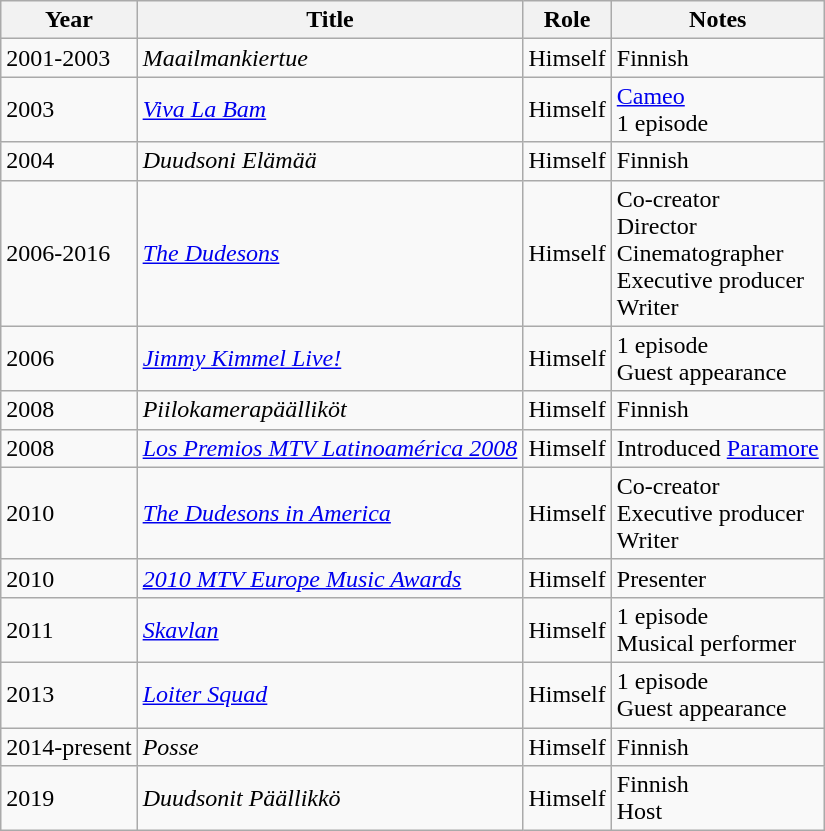<table class="wikitable sortable">
<tr>
<th>Year</th>
<th>Title</th>
<th>Role</th>
<th class="unsortable">Notes</th>
</tr>
<tr>
<td>2001-2003</td>
<td><em>Maailmankiertue</em></td>
<td>Himself</td>
<td>Finnish</td>
</tr>
<tr>
<td>2003</td>
<td><em><a href='#'>Viva La Bam</a></em></td>
<td>Himself</td>
<td><a href='#'>Cameo</a><br>1 episode</td>
</tr>
<tr>
<td>2004</td>
<td><em>Duudsoni Elämää</em></td>
<td>Himself</td>
<td>Finnish</td>
</tr>
<tr>
<td>2006-2016</td>
<td><em><a href='#'>The Dudesons</a></em></td>
<td>Himself</td>
<td>Co-creator<br>Director<br>Cinematographer<br>Executive producer<br>Writer</td>
</tr>
<tr>
<td>2006</td>
<td><em><a href='#'>Jimmy Kimmel Live!</a></em></td>
<td>Himself</td>
<td>1 episode<br>Guest appearance</td>
</tr>
<tr>
<td>2008</td>
<td><em>Piilokamerapäälliköt</em></td>
<td>Himself</td>
<td>Finnish</td>
</tr>
<tr>
<td>2008</td>
<td><em><a href='#'>Los Premios MTV Latinoamérica 2008</a></em></td>
<td>Himself</td>
<td>Introduced <a href='#'>Paramore</a></td>
</tr>
<tr>
<td>2010</td>
<td><em><a href='#'>The Dudesons in America</a></em></td>
<td>Himself</td>
<td>Co-creator<br>Executive producer<br>Writer</td>
</tr>
<tr>
<td>2010</td>
<td><em><a href='#'>2010 MTV Europe Music Awards</a></em></td>
<td>Himself</td>
<td>Presenter</td>
</tr>
<tr>
<td>2011</td>
<td><em><a href='#'>Skavlan</a></em></td>
<td>Himself</td>
<td>1 episode<br>Musical performer</td>
</tr>
<tr>
<td>2013</td>
<td><em><a href='#'>Loiter Squad</a></em></td>
<td>Himself</td>
<td>1 episode<br>Guest appearance</td>
</tr>
<tr>
<td>2014-present</td>
<td><em>Posse</em></td>
<td>Himself</td>
<td>Finnish</td>
</tr>
<tr>
<td>2019</td>
<td><em>Duudsonit Päällikkö</em></td>
<td>Himself</td>
<td>Finnish<br>Host</td>
</tr>
</table>
